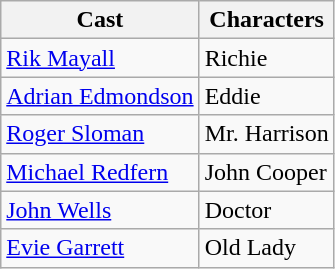<table class="wikitable">
<tr>
<th>Cast</th>
<th>Characters</th>
</tr>
<tr>
<td><a href='#'>Rik Mayall</a></td>
<td>Richie</td>
</tr>
<tr>
<td><a href='#'>Adrian Edmondson</a></td>
<td>Eddie</td>
</tr>
<tr>
<td><a href='#'>Roger Sloman</a></td>
<td>Mr. Harrison</td>
</tr>
<tr>
<td><a href='#'>Michael Redfern</a></td>
<td>John Cooper</td>
</tr>
<tr>
<td><a href='#'>John Wells</a></td>
<td>Doctor</td>
</tr>
<tr>
<td><a href='#'>Evie Garrett</a></td>
<td>Old Lady</td>
</tr>
</table>
